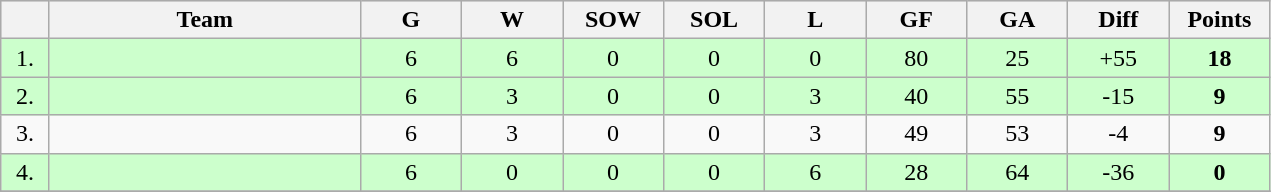<table class=wikitable style="text-align:center">
<tr bgcolor="#DCDCDC">
<th width="25"></th>
<th width="200">Team</th>
<th width="60">G</th>
<th width="60">W</th>
<th width="60">SOW</th>
<th width="60">SOL</th>
<th width="60">L</th>
<th width="60">GF</th>
<th width="60">GA</th>
<th width="60">Diff</th>
<th width="60">Points</th>
</tr>
<tr bgcolor=ccffcc>
<td>1.</td>
<td align=left></td>
<td>6</td>
<td>6</td>
<td>0</td>
<td>0</td>
<td>0</td>
<td>80</td>
<td>25</td>
<td>+55</td>
<td><strong>18</strong></td>
</tr>
<tr bgcolor=ccffcc>
<td>2.</td>
<td align=left></td>
<td>6</td>
<td>3</td>
<td>0</td>
<td>0</td>
<td>3</td>
<td>40</td>
<td>55</td>
<td>-15</td>
<td><strong>9</strong></td>
</tr>
<tr>
<td>3.</td>
<td align=left></td>
<td>6</td>
<td>3</td>
<td>0</td>
<td>0</td>
<td>3</td>
<td>49</td>
<td>53</td>
<td>-4</td>
<td><strong>9</strong></td>
</tr>
<tr bgcolor=ccffcc>
<td>4.</td>
<td align=left></td>
<td>6</td>
<td>0</td>
<td>0</td>
<td>0</td>
<td>6</td>
<td>28</td>
<td>64</td>
<td>-36</td>
<td><strong>0</strong></td>
</tr>
<tr>
</tr>
</table>
